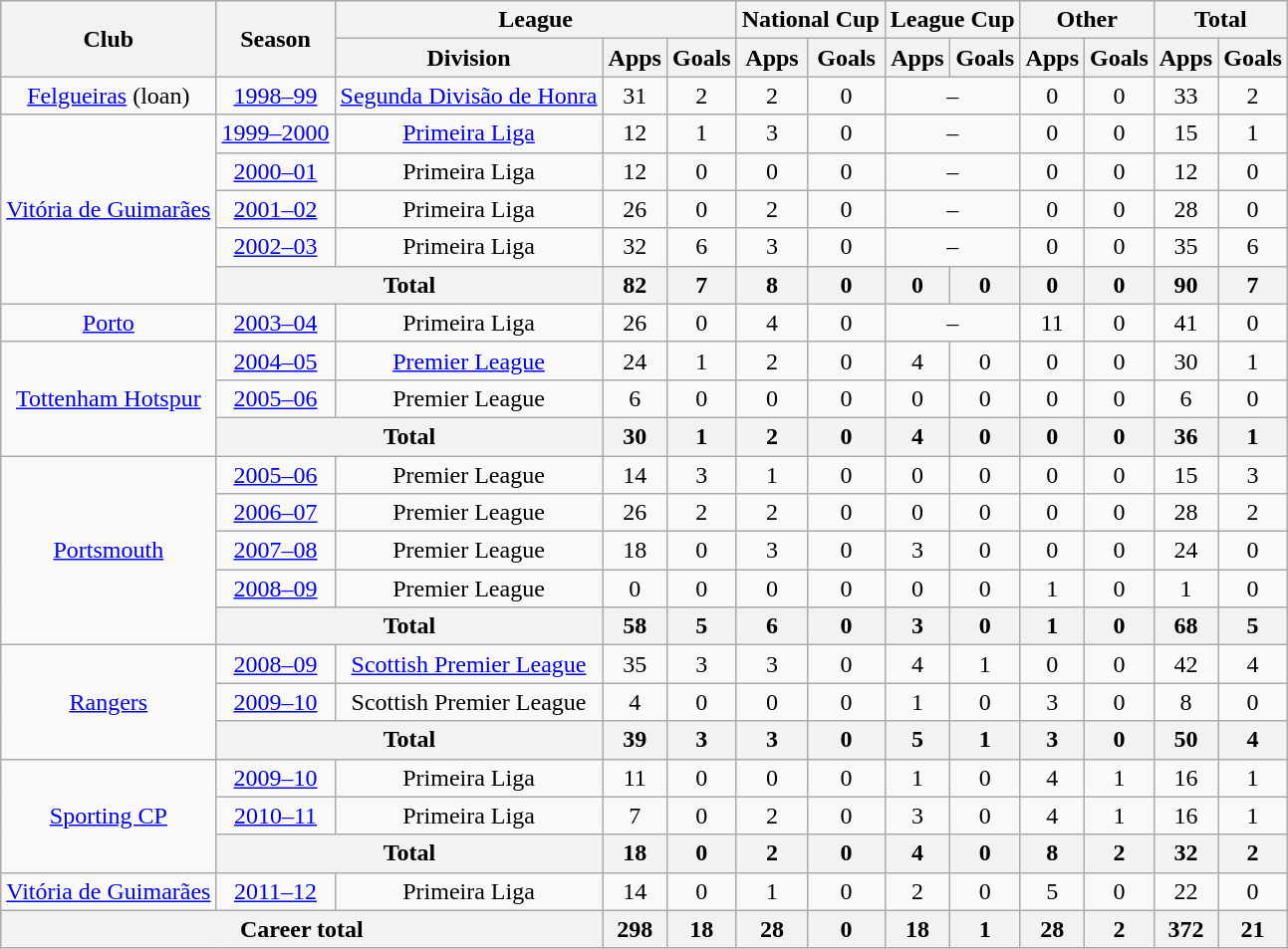<table class="wikitable" style="text-align:center">
<tr>
<th rowspan="2">Club</th>
<th rowspan="2">Season</th>
<th colspan="3">League</th>
<th colspan="2">National Cup</th>
<th colspan="2">League Cup</th>
<th colspan="2">Other</th>
<th colspan="2">Total</th>
</tr>
<tr>
<th>Division</th>
<th>Apps</th>
<th>Goals</th>
<th>Apps</th>
<th>Goals</th>
<th>Apps</th>
<th>Goals</th>
<th>Apps</th>
<th>Goals</th>
<th>Apps</th>
<th>Goals</th>
</tr>
<tr>
<td><a href='#'>Felgueiras</a> (loan)</td>
<td><a href='#'>1998–99</a></td>
<td><a href='#'>Segunda Divisão de Honra</a></td>
<td>31</td>
<td>2</td>
<td>2</td>
<td>0</td>
<td colspan="2">–</td>
<td>0</td>
<td>0</td>
<td>33</td>
<td>2</td>
</tr>
<tr>
<td rowspan="5"><a href='#'>Vitória de Guimarães</a></td>
<td><a href='#'>1999–2000</a></td>
<td><a href='#'>Primeira Liga</a></td>
<td>12</td>
<td>1</td>
<td>3</td>
<td>0</td>
<td colspan="2">–</td>
<td>0</td>
<td>0</td>
<td>15</td>
<td>1</td>
</tr>
<tr>
<td><a href='#'>2000–01</a></td>
<td>Primeira Liga</td>
<td>12</td>
<td>0</td>
<td>0</td>
<td>0</td>
<td colspan="2">–</td>
<td>0</td>
<td>0</td>
<td>12</td>
<td>0</td>
</tr>
<tr>
<td><a href='#'>2001–02</a></td>
<td>Primeira Liga</td>
<td>26</td>
<td>0</td>
<td>2</td>
<td>0</td>
<td colspan="2">–</td>
<td>0</td>
<td>0</td>
<td>28</td>
<td>0</td>
</tr>
<tr>
<td><a href='#'>2002–03</a></td>
<td>Primeira Liga</td>
<td>32</td>
<td>6</td>
<td>3</td>
<td>0</td>
<td colspan="2">–</td>
<td>0</td>
<td>0</td>
<td>35</td>
<td>6</td>
</tr>
<tr>
<th colspan="2">Total</th>
<th>82</th>
<th>7</th>
<th>8</th>
<th>0</th>
<th>0</th>
<th>0</th>
<th>0</th>
<th>0</th>
<th>90</th>
<th>7</th>
</tr>
<tr>
<td><a href='#'>Porto</a></td>
<td><a href='#'>2003–04</a></td>
<td>Primeira Liga</td>
<td>26</td>
<td>0</td>
<td>4</td>
<td>0</td>
<td colspan="2">–</td>
<td>11</td>
<td>0</td>
<td>41</td>
<td>0</td>
</tr>
<tr>
<td rowspan="3"><a href='#'>Tottenham Hotspur</a></td>
<td><a href='#'>2004–05</a></td>
<td><a href='#'>Premier League</a></td>
<td>24</td>
<td>1</td>
<td>2</td>
<td>0</td>
<td>4</td>
<td>0</td>
<td>0</td>
<td>0</td>
<td>30</td>
<td>1</td>
</tr>
<tr>
<td><a href='#'>2005–06</a></td>
<td>Premier League</td>
<td>6</td>
<td>0</td>
<td>0</td>
<td>0</td>
<td>0</td>
<td>0</td>
<td>0</td>
<td>0</td>
<td>6</td>
<td>0</td>
</tr>
<tr>
<th colspan="2">Total</th>
<th>30</th>
<th>1</th>
<th>2</th>
<th>0</th>
<th>4</th>
<th>0</th>
<th>0</th>
<th>0</th>
<th>36</th>
<th>1</th>
</tr>
<tr>
<td rowspan="5"><a href='#'>Portsmouth</a></td>
<td><a href='#'>2005–06</a></td>
<td>Premier League</td>
<td>14</td>
<td>3</td>
<td>1</td>
<td>0</td>
<td>0</td>
<td>0</td>
<td>0</td>
<td>0</td>
<td>15</td>
<td>3</td>
</tr>
<tr>
<td><a href='#'>2006–07</a></td>
<td>Premier League</td>
<td>26</td>
<td>2</td>
<td>2</td>
<td>0</td>
<td>0</td>
<td>0</td>
<td>0</td>
<td>0</td>
<td>28</td>
<td>2</td>
</tr>
<tr>
<td><a href='#'>2007–08</a></td>
<td>Premier League</td>
<td>18</td>
<td>0</td>
<td>3</td>
<td>0</td>
<td>3</td>
<td>0</td>
<td>0</td>
<td>0</td>
<td>24</td>
<td>0</td>
</tr>
<tr>
<td><a href='#'>2008–09</a></td>
<td>Premier League</td>
<td>0</td>
<td>0</td>
<td>0</td>
<td>0</td>
<td>0</td>
<td>0</td>
<td>1</td>
<td>0</td>
<td>1</td>
<td>0</td>
</tr>
<tr>
<th colspan="2">Total</th>
<th>58</th>
<th>5</th>
<th>6</th>
<th>0</th>
<th>3</th>
<th>0</th>
<th>1</th>
<th>0</th>
<th>68</th>
<th>5</th>
</tr>
<tr>
<td rowspan="3"><a href='#'>Rangers</a></td>
<td><a href='#'>2008–09</a></td>
<td><a href='#'>Scottish Premier League</a></td>
<td>35</td>
<td>3</td>
<td>3</td>
<td>0</td>
<td>4</td>
<td>1</td>
<td>0</td>
<td>0</td>
<td>42</td>
<td>4</td>
</tr>
<tr>
<td><a href='#'>2009–10</a></td>
<td>Scottish Premier League</td>
<td>4</td>
<td>0</td>
<td>0</td>
<td>0</td>
<td>1</td>
<td>0</td>
<td>3</td>
<td>0</td>
<td>8</td>
<td>0</td>
</tr>
<tr>
<th colspan="2">Total</th>
<th>39</th>
<th>3</th>
<th>3</th>
<th>0</th>
<th>5</th>
<th>1</th>
<th>3</th>
<th>0</th>
<th>50</th>
<th>4</th>
</tr>
<tr>
<td rowspan="3"><a href='#'>Sporting CP</a></td>
<td><a href='#'>2009–10</a></td>
<td>Primeira Liga</td>
<td>11</td>
<td>0</td>
<td>0</td>
<td>0</td>
<td>1</td>
<td>0</td>
<td>4</td>
<td>1</td>
<td>16</td>
<td>1</td>
</tr>
<tr>
<td><a href='#'>2010–11</a></td>
<td>Primeira Liga</td>
<td>7</td>
<td>0</td>
<td>2</td>
<td>0</td>
<td>3</td>
<td>0</td>
<td>4</td>
<td>1</td>
<td>16</td>
<td>1</td>
</tr>
<tr>
<th colspan="2">Total</th>
<th>18</th>
<th>0</th>
<th>2</th>
<th>0</th>
<th>4</th>
<th>0</th>
<th>8</th>
<th>2</th>
<th>32</th>
<th>2</th>
</tr>
<tr>
<td><a href='#'>Vitória de Guimarães</a></td>
<td><a href='#'>2011–12</a></td>
<td>Primeira Liga</td>
<td>14</td>
<td>0</td>
<td>1</td>
<td>0</td>
<td>2</td>
<td>0</td>
<td>5</td>
<td>0</td>
<td>22</td>
<td>0</td>
</tr>
<tr>
<th colspan="3">Career total</th>
<th>298</th>
<th>18</th>
<th>28</th>
<th>0</th>
<th>18</th>
<th>1</th>
<th>28</th>
<th>2</th>
<th>372</th>
<th>21</th>
</tr>
</table>
